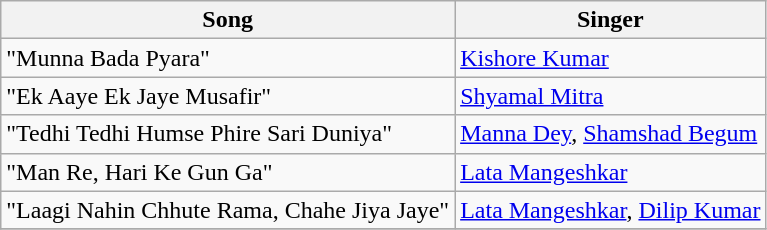<table class="wikitable">
<tr>
<th>Song</th>
<th>Singer</th>
</tr>
<tr>
<td>"Munna Bada Pyara"</td>
<td><a href='#'>Kishore Kumar</a></td>
</tr>
<tr>
<td>"Ek Aaye Ek Jaye Musafir"</td>
<td><a href='#'>Shyamal Mitra</a></td>
</tr>
<tr>
<td>"Tedhi Tedhi Humse Phire Sari Duniya"</td>
<td><a href='#'>Manna Dey</a>, <a href='#'>Shamshad Begum</a></td>
</tr>
<tr>
<td>"Man Re, Hari Ke Gun Ga"</td>
<td><a href='#'>Lata Mangeshkar</a></td>
</tr>
<tr>
<td>"Laagi Nahin Chhute Rama, Chahe Jiya Jaye"</td>
<td><a href='#'>Lata Mangeshkar</a>, <a href='#'>Dilip Kumar</a></td>
</tr>
<tr>
</tr>
</table>
